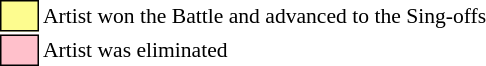<table class="toccolours" style="font-size: 90%; white-space: nowrap;">
<tr>
<td style="background:#fdfc8f; border:1px solid black;">      </td>
<td>Artist won the Battle and advanced to the Sing-offs</td>
</tr>
<tr>
<td style="background:pink; border: 1px solid black">      </td>
<td>Artist was eliminated</td>
</tr>
<tr>
</tr>
</table>
